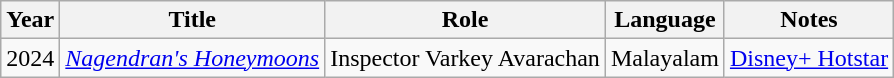<table class="wikitable sortable">
<tr>
<th scope="col">Year</th>
<th scope="col">Title</th>
<th scope="col">Role</th>
<th scope="col">Language</th>
<th scope="col" class="unsortable">Notes</th>
</tr>
<tr>
<td>2024</td>
<td><em><a href='#'>Nagendran's Honeymoons</a></em></td>
<td>Inspector Varkey Avarachan</td>
<td>Malayalam</td>
<td><a href='#'>Disney+ Hotstar</a></td>
</tr>
</table>
